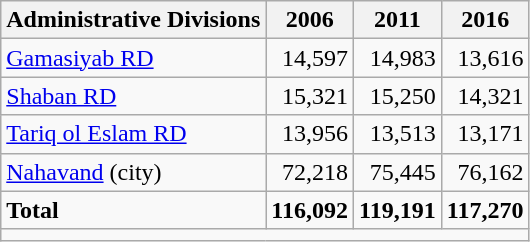<table class="wikitable">
<tr>
<th>Administrative Divisions</th>
<th>2006</th>
<th>2011</th>
<th>2016</th>
</tr>
<tr>
<td><a href='#'>Gamasiyab RD</a></td>
<td style="text-align: right;">14,597</td>
<td style="text-align: right;">14,983</td>
<td style="text-align: right;">13,616</td>
</tr>
<tr>
<td><a href='#'>Shaban RD</a></td>
<td style="text-align: right;">15,321</td>
<td style="text-align: right;">15,250</td>
<td style="text-align: right;">14,321</td>
</tr>
<tr>
<td><a href='#'>Tariq ol Eslam RD</a></td>
<td style="text-align: right;">13,956</td>
<td style="text-align: right;">13,513</td>
<td style="text-align: right;">13,171</td>
</tr>
<tr>
<td><a href='#'>Nahavand</a> (city)</td>
<td style="text-align: right;">72,218</td>
<td style="text-align: right;">75,445</td>
<td style="text-align: right;">76,162</td>
</tr>
<tr>
<td><strong>Total</strong></td>
<td style="text-align: right;"><strong>116,092</strong></td>
<td style="text-align: right;"><strong>119,191</strong></td>
<td style="text-align: right;"><strong>117,270</strong></td>
</tr>
<tr>
<td colspan=4></td>
</tr>
</table>
